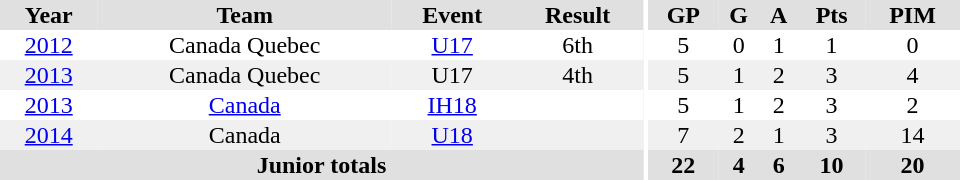<table border="0" cellpadding="1" cellspacing="0" ID="Table3" style="text-align:center; width:40em">
<tr ALIGN="center" bgcolor="#e0e0e0">
<th>Year</th>
<th>Team</th>
<th>Event</th>
<th>Result</th>
<th rowspan="99" bgcolor="#ffffff"></th>
<th>GP</th>
<th>G</th>
<th>A</th>
<th>Pts</th>
<th>PIM</th>
</tr>
<tr>
<td><a href='#'>2012</a></td>
<td>Canada Quebec</td>
<td><a href='#'>U17</a></td>
<td>6th</td>
<td>5</td>
<td>0</td>
<td>1</td>
<td>1</td>
<td>0</td>
</tr>
<tr bgcolor="#f0f0f0">
<td><a href='#'>2013</a></td>
<td>Canada Quebec</td>
<td>U17</td>
<td>4th</td>
<td>5</td>
<td>1</td>
<td>2</td>
<td>3</td>
<td>4</td>
</tr>
<tr>
<td><a href='#'>2013</a></td>
<td><a href='#'>Canada</a></td>
<td><a href='#'>IH18</a></td>
<td></td>
<td>5</td>
<td>1</td>
<td>2</td>
<td>3</td>
<td>2</td>
</tr>
<tr bgcolor="#f0f0f0">
<td><a href='#'>2014</a></td>
<td>Canada</td>
<td><a href='#'>U18</a></td>
<td></td>
<td>7</td>
<td>2</td>
<td>1</td>
<td>3</td>
<td>14</td>
</tr>
<tr bgcolor="#e0e0e0">
<th colspan="4">Junior totals</th>
<th>22</th>
<th>4</th>
<th>6</th>
<th>10</th>
<th>20</th>
</tr>
</table>
